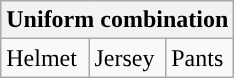<table class="wikitable" style="display:inline-table">
<tr>
<th colspan=3>Uniform combination</th>
</tr>
<tr>
<td>Helmet</td>
<td>Jersey</td>
<td>Pants</td>
</tr>
</table>
